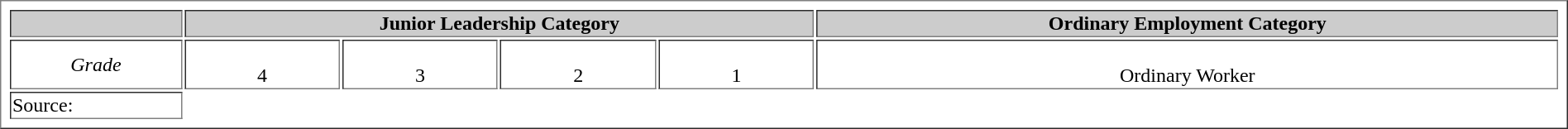<table border="1px solid #8888aa" style="width:100%; background:#fff; padding:5px; font-size:10">
<tr style="background:#ccc;">
<th></th>
<th colspan="4">Junior Leadership Category</th>
<th colspan="1">Ordinary Employment Category</th>
</tr>
<tr style="text-align:center;">
<td><em>Grade</em></td>
<td><br>4</td>
<td><br>3</td>
<td><br>2</td>
<td><br>1</td>
<td><br>Ordinary Worker</td>
</tr>
<tr>
<td>Source:</td>
</tr>
</table>
